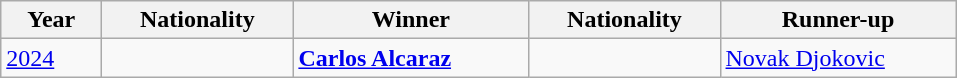<table class="wikitable">
<tr>
<th width="60">Year</th>
<th width="120">Nationality</th>
<th width="150">Winner</th>
<th width="120">Nationality</th>
<th width="150">Runner-up</th>
</tr>
<tr>
<td><a href='#'>2024</a></td>
<td></td>
<td><strong><a href='#'>Carlos Alcaraz</a></strong></td>
<td></td>
<td><a href='#'>Novak Djokovic</a></td>
</tr>
</table>
